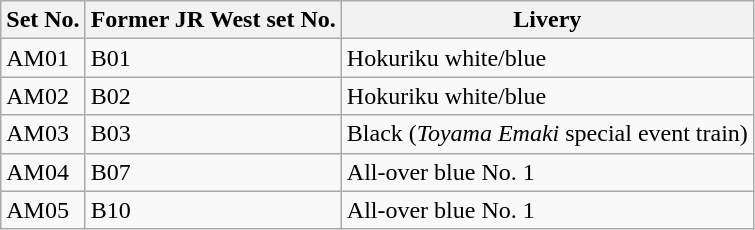<table class="wikitable">
<tr>
<th>Set No.</th>
<th>Former JR West set No.</th>
<th>Livery</th>
</tr>
<tr>
<td>AM01</td>
<td>B01</td>
<td> Hokuriku white/blue</td>
</tr>
<tr>
<td>AM02</td>
<td>B02</td>
<td> Hokuriku white/blue</td>
</tr>
<tr>
<td>AM03</td>
<td>B03</td>
<td> Black (<em>Toyama Emaki</em> special event train)</td>
</tr>
<tr>
<td>AM04</td>
<td>B07</td>
<td> All-over blue No. 1</td>
</tr>
<tr>
<td>AM05</td>
<td>B10</td>
<td> All-over blue No. 1</td>
</tr>
</table>
